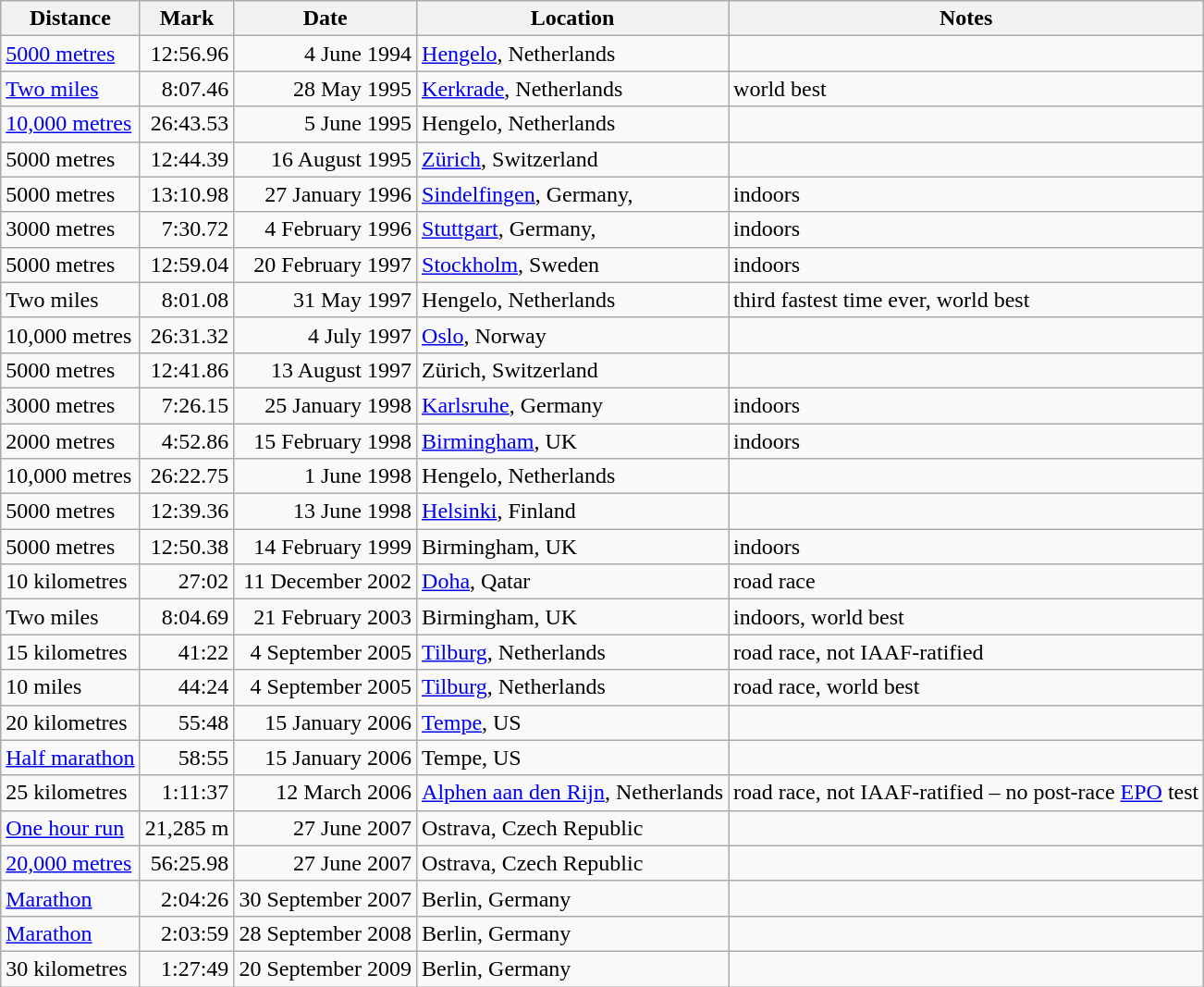<table class="wikitable">
<tr>
<th>Distance</th>
<th>Mark</th>
<th>Date</th>
<th>Location</th>
<th>Notes</th>
</tr>
<tr>
<td><a href='#'>5000 metres</a></td>
<td align=right>12:56.96</td>
<td align=right>4 June 1994</td>
<td><a href='#'>Hengelo</a>, Netherlands</td>
<td></td>
</tr>
<tr>
<td><a href='#'>Two miles</a></td>
<td align=right>8:07.46</td>
<td align=right>28 May 1995</td>
<td><a href='#'>Kerkrade</a>, Netherlands</td>
<td>world best</td>
</tr>
<tr>
<td><a href='#'>10,000 metres</a></td>
<td align=right>26:43.53</td>
<td align=right>5 June 1995</td>
<td>Hengelo, Netherlands</td>
<td></td>
</tr>
<tr>
<td>5000 metres</td>
<td align=right>12:44.39</td>
<td align=right>16 August 1995</td>
<td><a href='#'>Zürich</a>, Switzerland</td>
<td></td>
</tr>
<tr>
<td>5000 metres</td>
<td align=right>13:10.98</td>
<td align=right>27 January 1996</td>
<td><a href='#'>Sindelfingen</a>, Germany,</td>
<td>indoors</td>
</tr>
<tr>
<td>3000 metres</td>
<td align=right>7:30.72</td>
<td align=right>4 February 1996</td>
<td><a href='#'>Stuttgart</a>, Germany,</td>
<td>indoors</td>
</tr>
<tr>
<td>5000 metres</td>
<td align=right>12:59.04</td>
<td align=right>20 February 1997</td>
<td><a href='#'>Stockholm</a>, Sweden</td>
<td>indoors</td>
</tr>
<tr>
<td>Two miles</td>
<td align=right>8:01.08</td>
<td align=right>31 May 1997</td>
<td>Hengelo, Netherlands</td>
<td>third fastest time ever, world best</td>
</tr>
<tr>
<td>10,000 metres</td>
<td align=right>26:31.32</td>
<td align=right>4 July 1997</td>
<td><a href='#'>Oslo</a>, Norway</td>
<td></td>
</tr>
<tr>
<td>5000 metres</td>
<td align=right>12:41.86</td>
<td align=right>13 August 1997</td>
<td>Zürich, Switzerland</td>
<td></td>
</tr>
<tr>
<td>3000 metres</td>
<td align=right>7:26.15</td>
<td align=right>25 January 1998</td>
<td><a href='#'>Karlsruhe</a>, Germany</td>
<td>indoors</td>
</tr>
<tr>
<td>2000 metres</td>
<td align=right>4:52.86</td>
<td align=right>15 February 1998</td>
<td><a href='#'>Birmingham</a>, UK</td>
<td>indoors</td>
</tr>
<tr>
<td>10,000 metres</td>
<td align=right>26:22.75</td>
<td align=right>1 June 1998</td>
<td>Hengelo, Netherlands</td>
<td></td>
</tr>
<tr>
<td>5000 metres</td>
<td align=right>12:39.36</td>
<td align=right>13 June 1998</td>
<td><a href='#'>Helsinki</a>, Finland</td>
<td></td>
</tr>
<tr>
<td>5000 metres</td>
<td align=right>12:50.38</td>
<td align=right>14 February 1999</td>
<td>Birmingham, UK</td>
<td>indoors</td>
</tr>
<tr>
<td>10 kilometres</td>
<td align=right>27:02</td>
<td align=right>11 December 2002</td>
<td><a href='#'>Doha</a>, Qatar</td>
<td>road race</td>
</tr>
<tr>
<td>Two miles</td>
<td align=right>8:04.69</td>
<td align=right>21 February 2003</td>
<td>Birmingham, UK</td>
<td>indoors, world best</td>
</tr>
<tr>
<td>15 kilometres</td>
<td align=right>41:22 </td>
<td align=right>4 September 2005</td>
<td><a href='#'>Tilburg</a>, Netherlands</td>
<td>road race, not IAAF-ratified</td>
</tr>
<tr>
<td>10 miles</td>
<td align=right>44:24</td>
<td align=right>4 September 2005</td>
<td><a href='#'>Tilburg</a>, Netherlands</td>
<td>road race, world best</td>
</tr>
<tr>
<td>20 kilometres</td>
<td align=right>55:48 </td>
<td align=right>15 January 2006</td>
<td><a href='#'>Tempe</a>, US</td>
<td></td>
</tr>
<tr>
<td><a href='#'>Half marathon</a></td>
<td align=right>58:55</td>
<td align=right>15 January 2006</td>
<td>Tempe, US</td>
<td></td>
</tr>
<tr>
<td>25 kilometres</td>
<td align=right>1:11:37</td>
<td align=right>12 March 2006</td>
<td><a href='#'>Alphen aan den Rijn</a>, Netherlands</td>
<td>road race, not IAAF-ratified – no post-race <a href='#'>EPO</a> test</td>
</tr>
<tr>
<td><a href='#'>One hour run</a></td>
<td align=right>21,285 m</td>
<td align=right>27 June 2007</td>
<td>Ostrava, Czech Republic</td>
<td></td>
</tr>
<tr>
<td><a href='#'>20,000 metres</a></td>
<td align="right">56:25.98 </td>
<td align=right>27 June 2007</td>
<td>Ostrava, Czech Republic</td>
<td></td>
</tr>
<tr>
<td><a href='#'>Marathon</a></td>
<td align=right>2:04:26</td>
<td align=right>30 September 2007</td>
<td>Berlin, Germany</td>
<td></td>
</tr>
<tr>
<td><a href='#'>Marathon</a></td>
<td align=right>2:03:59</td>
<td align=right>28 September 2008</td>
<td>Berlin, Germany</td>
<td></td>
</tr>
<tr>
<td>30 kilometres</td>
<td align=right>1:27:49 </td>
<td align=right>20 September 2009</td>
<td>Berlin, Germany</td>
<td></td>
</tr>
</table>
